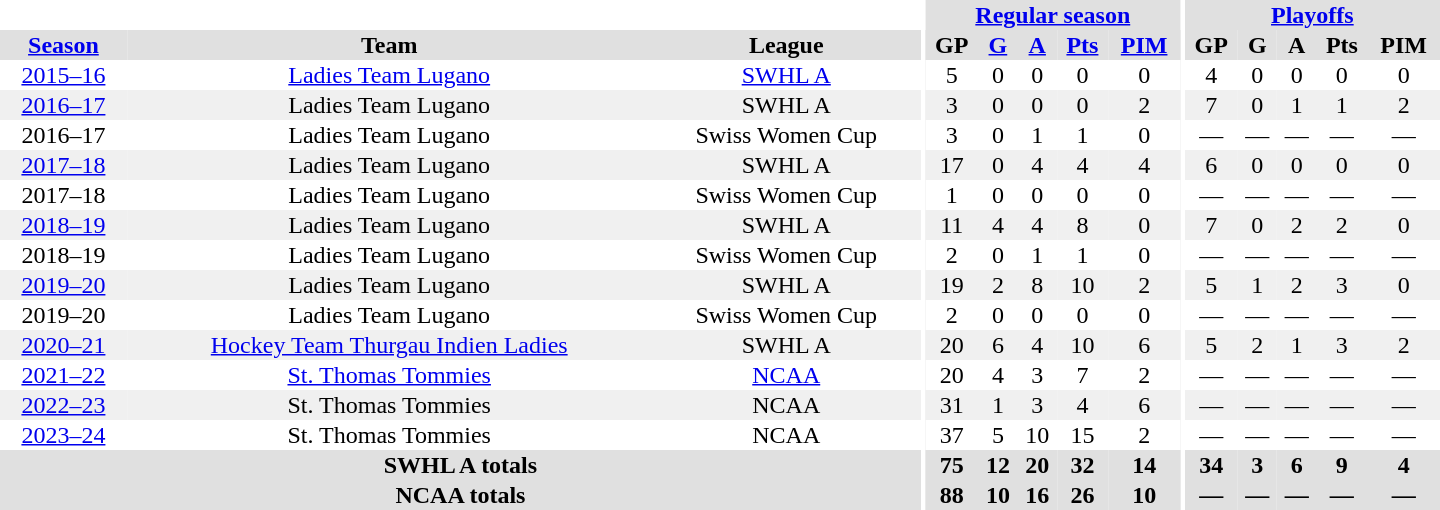<table border="0" cellpadding="1" cellspacing="0" style="text-align:center; width:60em">
<tr bgcolor="#e0e0e0">
<th colspan="3" bgcolor="#ffffff"></th>
<th rowspan="97" bgcolor="#ffffff"></th>
<th colspan="5"><a href='#'>Regular season</a></th>
<th rowspan="97" bgcolor="#ffffff"></th>
<th colspan="5"><a href='#'>Playoffs</a></th>
</tr>
<tr bgcolor="#e0e0e0">
<th><a href='#'>Season</a></th>
<th>Team</th>
<th>League</th>
<th>GP</th>
<th><a href='#'>G</a></th>
<th><a href='#'>A</a></th>
<th><a href='#'>Pts</a></th>
<th><a href='#'>PIM</a></th>
<th>GP</th>
<th>G</th>
<th>A</th>
<th>Pts</th>
<th>PIM</th>
</tr>
<tr>
<td><a href='#'>2015–16</a></td>
<td><a href='#'>Ladies Team Lugano</a></td>
<td><a href='#'>SWHL A</a></td>
<td>5</td>
<td>0</td>
<td>0</td>
<td>0</td>
<td>0</td>
<td>4</td>
<td>0</td>
<td>0</td>
<td>0</td>
<td>0</td>
</tr>
<tr bgcolor="#f0f0f0">
<td><a href='#'>2016–17</a></td>
<td>Ladies Team Lugano</td>
<td>SWHL A</td>
<td>3</td>
<td>0</td>
<td>0</td>
<td>0</td>
<td>2</td>
<td>7</td>
<td>0</td>
<td>1</td>
<td>1</td>
<td>2</td>
</tr>
<tr>
<td>2016–17</td>
<td>Ladies Team Lugano</td>
<td>Swiss Women Cup</td>
<td>3</td>
<td>0</td>
<td>1</td>
<td>1</td>
<td>0</td>
<td>—</td>
<td>—</td>
<td>—</td>
<td>—</td>
<td>—</td>
</tr>
<tr bgcolor="#f0f0f0">
<td><a href='#'>2017–18</a></td>
<td>Ladies Team Lugano</td>
<td>SWHL A</td>
<td>17</td>
<td>0</td>
<td>4</td>
<td>4</td>
<td>4</td>
<td>6</td>
<td>0</td>
<td>0</td>
<td>0</td>
<td>0</td>
</tr>
<tr>
<td>2017–18</td>
<td>Ladies Team Lugano</td>
<td>Swiss Women Cup</td>
<td>1</td>
<td>0</td>
<td>0</td>
<td>0</td>
<td>0</td>
<td>—</td>
<td>—</td>
<td>—</td>
<td>—</td>
<td>—</td>
</tr>
<tr bgcolor="#f0f0f0">
<td><a href='#'>2018–19</a></td>
<td>Ladies Team Lugano</td>
<td>SWHL A</td>
<td>11</td>
<td>4</td>
<td>4</td>
<td>8</td>
<td>0</td>
<td>7</td>
<td>0</td>
<td>2</td>
<td>2</td>
<td>0</td>
</tr>
<tr>
<td>2018–19</td>
<td>Ladies Team Lugano</td>
<td>Swiss Women Cup</td>
<td>2</td>
<td>0</td>
<td>1</td>
<td>1</td>
<td>0</td>
<td>—</td>
<td>—</td>
<td>—</td>
<td>—</td>
<td>—</td>
</tr>
<tr bgcolor="#f0f0f0">
<td><a href='#'>2019–20</a></td>
<td>Ladies Team Lugano</td>
<td>SWHL A</td>
<td>19</td>
<td>2</td>
<td>8</td>
<td>10</td>
<td>2</td>
<td>5</td>
<td>1</td>
<td>2</td>
<td>3</td>
<td>0</td>
</tr>
<tr>
<td>2019–20</td>
<td>Ladies Team Lugano</td>
<td>Swiss Women Cup</td>
<td>2</td>
<td>0</td>
<td>0</td>
<td>0</td>
<td>0</td>
<td>—</td>
<td>—</td>
<td>—</td>
<td>—</td>
<td>—</td>
</tr>
<tr bgcolor="#f0f0f0">
<td><a href='#'>2020–21</a></td>
<td><a href='#'>Hockey Team Thurgau Indien Ladies</a></td>
<td>SWHL A</td>
<td>20</td>
<td>6</td>
<td>4</td>
<td>10</td>
<td>6</td>
<td>5</td>
<td>2</td>
<td>1</td>
<td>3</td>
<td>2</td>
</tr>
<tr>
<td><a href='#'>2021–22</a></td>
<td><a href='#'>St. Thomas Tommies</a></td>
<td><a href='#'>NCAA</a></td>
<td>20</td>
<td>4</td>
<td>3</td>
<td>7</td>
<td>2</td>
<td>—</td>
<td>—</td>
<td>—</td>
<td>—</td>
<td>—</td>
</tr>
<tr bgcolor="#f0f0f0">
<td><a href='#'>2022–23</a></td>
<td>St. Thomas Tommies</td>
<td>NCAA</td>
<td>31</td>
<td>1</td>
<td>3</td>
<td>4</td>
<td>6</td>
<td>—</td>
<td>—</td>
<td>—</td>
<td>—</td>
<td>—</td>
</tr>
<tr>
<td><a href='#'>2023–24</a></td>
<td>St. Thomas Tommies</td>
<td>NCAA</td>
<td>37</td>
<td>5</td>
<td>10</td>
<td>15</td>
<td>2</td>
<td>—</td>
<td>—</td>
<td>—</td>
<td>—</td>
<td>—</td>
</tr>
<tr bgcolor="#e0e0e0">
<th colspan="3">SWHL A totals</th>
<th>75</th>
<th>12</th>
<th>20</th>
<th>32</th>
<th>14</th>
<th>34</th>
<th>3</th>
<th>6</th>
<th>9</th>
<th>4</th>
</tr>
<tr bgcolor="#e0e0e0">
<th colspan="3">NCAA totals</th>
<th>88</th>
<th>10</th>
<th>16</th>
<th>26</th>
<th>10</th>
<th>—</th>
<th>—</th>
<th>—</th>
<th>—</th>
<th>—</th>
</tr>
</table>
